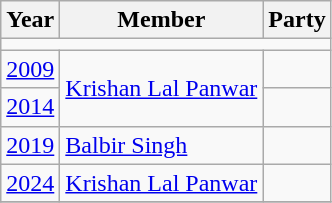<table class="wikitable">
<tr>
<th>Year</th>
<th>Member</th>
<th colspan="2">Party</th>
</tr>
<tr>
<td colspan="4"></td>
</tr>
<tr>
<td><a href='#'>2009</a></td>
<td rowspan=2><a href='#'>Krishan Lal Panwar</a></td>
<td></td>
</tr>
<tr>
<td><a href='#'>2014</a></td>
<td></td>
</tr>
<tr>
<td><a href='#'>2019</a></td>
<td><a href='#'>Balbir Singh</a></td>
<td></td>
</tr>
<tr>
<td><a href='#'>2024</a></td>
<td><a href='#'>Krishan Lal Panwar</a></td>
<td></td>
</tr>
<tr>
</tr>
</table>
